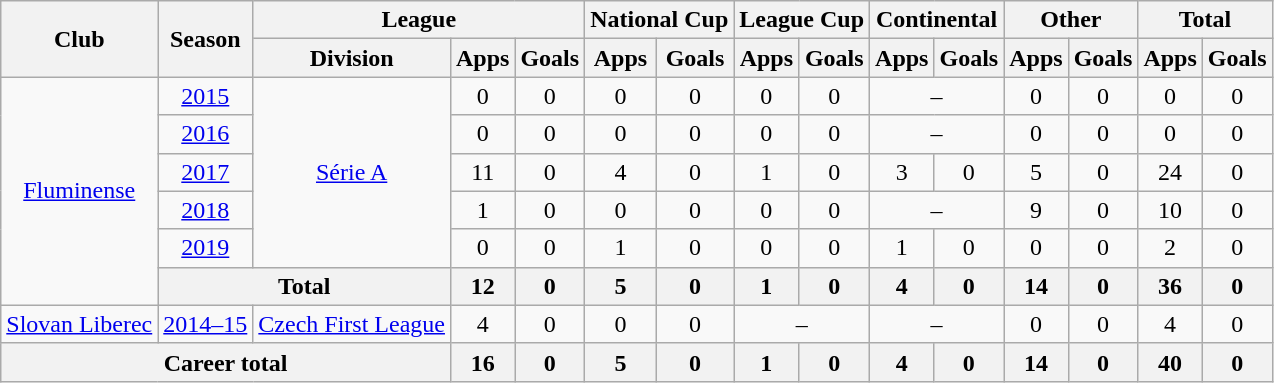<table class="wikitable" style="text-align: center">
<tr>
<th rowspan="2">Club</th>
<th rowspan="2">Season</th>
<th colspan="3">League</th>
<th colspan="2">National Cup</th>
<th colspan="2">League Cup</th>
<th colspan="2">Continental</th>
<th colspan="2">Other</th>
<th colspan="2">Total</th>
</tr>
<tr>
<th>Division</th>
<th>Apps</th>
<th>Goals</th>
<th>Apps</th>
<th>Goals</th>
<th>Apps</th>
<th>Goals</th>
<th>Apps</th>
<th>Goals</th>
<th>Apps</th>
<th>Goals</th>
<th>Apps</th>
<th>Goals</th>
</tr>
<tr>
<td rowspan="6"><a href='#'>Fluminense</a></td>
<td><a href='#'>2015</a></td>
<td rowspan="5"><a href='#'>Série A</a></td>
<td>0</td>
<td>0</td>
<td>0</td>
<td>0</td>
<td>0</td>
<td>0</td>
<td colspan="2">–</td>
<td>0</td>
<td>0</td>
<td>0</td>
<td>0</td>
</tr>
<tr>
<td><a href='#'>2016</a></td>
<td>0</td>
<td>0</td>
<td>0</td>
<td>0</td>
<td>0</td>
<td>0</td>
<td colspan="2">–</td>
<td>0</td>
<td>0</td>
<td>0</td>
<td>0</td>
</tr>
<tr>
<td><a href='#'>2017</a></td>
<td>11</td>
<td>0</td>
<td>4</td>
<td>0</td>
<td>1</td>
<td>0</td>
<td>3</td>
<td>0</td>
<td>5</td>
<td>0</td>
<td>24</td>
<td>0</td>
</tr>
<tr>
<td><a href='#'>2018</a></td>
<td>1</td>
<td>0</td>
<td>0</td>
<td>0</td>
<td>0</td>
<td>0</td>
<td colspan="2">–</td>
<td>9</td>
<td>0</td>
<td>10</td>
<td>0</td>
</tr>
<tr>
<td><a href='#'>2019</a></td>
<td>0</td>
<td>0</td>
<td>1</td>
<td>0</td>
<td>0</td>
<td>0</td>
<td>1</td>
<td>0</td>
<td>0</td>
<td>0</td>
<td>2</td>
<td>0</td>
</tr>
<tr>
<th colspan="2"><strong>Total</strong></th>
<th>12</th>
<th>0</th>
<th>5</th>
<th>0</th>
<th>1</th>
<th>0</th>
<th>4</th>
<th>0</th>
<th>14</th>
<th>0</th>
<th>36</th>
<th>0</th>
</tr>
<tr>
<td><a href='#'>Slovan Liberec</a></td>
<td><a href='#'>2014–15</a></td>
<td><a href='#'>Czech First League</a></td>
<td>4</td>
<td>0</td>
<td>0</td>
<td>0</td>
<td colspan="2">–</td>
<td colspan="2">–</td>
<td>0</td>
<td>0</td>
<td>4</td>
<td>0</td>
</tr>
<tr>
<th colspan="3"><strong>Career total</strong></th>
<th>16</th>
<th>0</th>
<th>5</th>
<th>0</th>
<th>1</th>
<th>0</th>
<th>4</th>
<th>0</th>
<th>14</th>
<th>0</th>
<th>40</th>
<th>0</th>
</tr>
</table>
